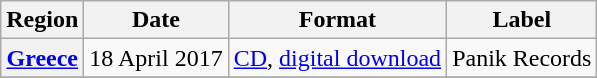<table class="wikitable sortable plainrowheaders" style="text-align:center">
<tr>
<th>Region</th>
<th>Date</th>
<th>Format</th>
<th>Label</th>
</tr>
<tr>
<th scope="row"><a href='#'>Greece</a></th>
<td>18 April 2017</td>
<td><a href='#'>CD</a>, <a href='#'>digital download</a></td>
<td>Panik Records</td>
</tr>
<tr>
</tr>
</table>
